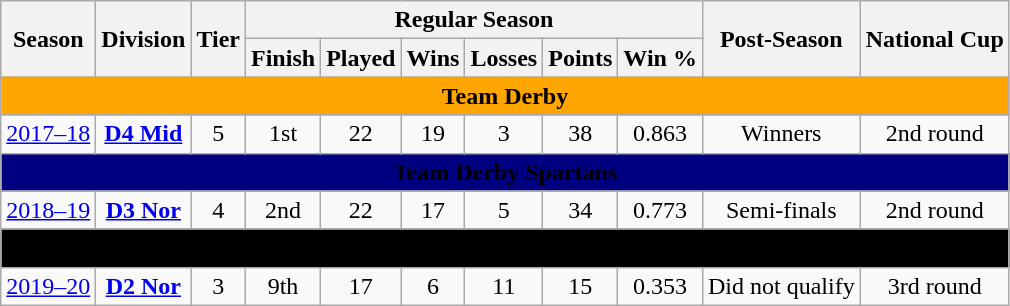<table class="wikitable" style="font-size:100%;">
<tr bgcolor="#efefef">
<th rowspan="2">Season</th>
<th rowspan="2">Division</th>
<th rowspan="2">Tier</th>
<th colspan="6">Regular Season</th>
<th rowspan="2">Post-Season</th>
<th rowspan="2">National Cup</th>
</tr>
<tr>
<th>Finish</th>
<th>Played</th>
<th>Wins</th>
<th>Losses</th>
<th>Points</th>
<th>Win %</th>
</tr>
<tr>
<td colspan="13" align=center bgcolor="orange"><span><strong>Team Derby</strong></span></td>
</tr>
<tr>
<td style="text-align:center;"><a href='#'>2017–18</a></td>
<td style="text-align:center;"><strong><a href='#'>D4 Mid</a></strong></td>
<td style="text-align:center;">5</td>
<td style="text-align:center;">1st</td>
<td style="text-align:center;">22</td>
<td style="text-align:center;">19</td>
<td style="text-align:center;">3</td>
<td style="text-align:center;">38</td>
<td style="text-align:center;">0.863</td>
<td style="text-align:center;">Winners</td>
<td style="text-align:center;">2nd round</td>
</tr>
<tr>
<td colspan="13" align=center bgcolor="navy"><span><strong>Team Derby Spartans</strong></span></td>
</tr>
<tr>
<td style="text-align:center;"><a href='#'>2018–19</a></td>
<td style="text-align:center;"><strong><a href='#'>D3 Nor</a></strong></td>
<td style="text-align:center;">4</td>
<td style="text-align:center;">2nd</td>
<td style="text-align:center;">22</td>
<td style="text-align:center;">17</td>
<td style="text-align:center;">5</td>
<td style="text-align:center;">34</td>
<td style="text-align:center;">0.773</td>
<td style="text-align:center;">Semi-finals</td>
<td style="text-align:center;">2nd round</td>
</tr>
<tr>
<td colspan="13" align=center bgcolor="black"><span><strong>Derbyshire Spartans</strong></span></td>
</tr>
<tr>
<td style="text-align:center;"><a href='#'>2019–20</a></td>
<td style="text-align:center;"><strong><a href='#'>D2 Nor</a></strong></td>
<td style="text-align:center;">3</td>
<td style="text-align:center;">9th</td>
<td style="text-align:center;">17</td>
<td style="text-align:center;">6</td>
<td style="text-align:center;">11</td>
<td style="text-align:center;">15</td>
<td style="text-align:center;">0.353</td>
<td style="text-align:center;">Did not qualify</td>
<td style="text-align:center;">3rd round</td>
</tr>
</table>
